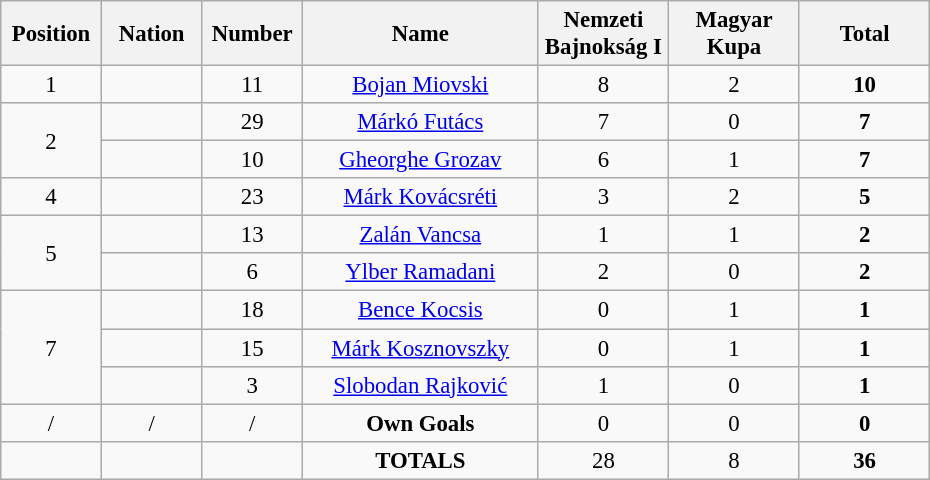<table class="wikitable" style="font-size: 95%; text-align: center;">
<tr>
<th width=60>Position</th>
<th width=60>Nation</th>
<th width=60>Number</th>
<th width=150>Name</th>
<th width=80>Nemzeti Bajnokság I</th>
<th width=80>Magyar Kupa</th>
<th width=80>Total</th>
</tr>
<tr>
<td>1</td>
<td></td>
<td>11</td>
<td><a href='#'>Bojan Miovski</a></td>
<td>8</td>
<td>2</td>
<td><strong>10</strong></td>
</tr>
<tr>
<td rowspan="2">2</td>
<td></td>
<td>29</td>
<td><a href='#'>Márkó Futács</a></td>
<td>7</td>
<td>0</td>
<td><strong>7</strong></td>
</tr>
<tr>
<td></td>
<td>10</td>
<td><a href='#'>Gheorghe Grozav</a></td>
<td>6</td>
<td>1</td>
<td><strong>7</strong></td>
</tr>
<tr>
<td>4</td>
<td></td>
<td>23</td>
<td><a href='#'>Márk Kovácsréti</a></td>
<td>3</td>
<td>2</td>
<td><strong>5</strong></td>
</tr>
<tr>
<td rowspan="2">5</td>
<td></td>
<td>13</td>
<td><a href='#'>Zalán Vancsa</a></td>
<td>1</td>
<td>1</td>
<td><strong>2</strong></td>
</tr>
<tr>
<td></td>
<td>6</td>
<td><a href='#'>Ylber Ramadani</a></td>
<td>2</td>
<td>0</td>
<td><strong>2</strong></td>
</tr>
<tr>
<td rowspan="3">7</td>
<td></td>
<td>18</td>
<td><a href='#'>Bence Kocsis</a></td>
<td>0</td>
<td>1</td>
<td><strong>1</strong></td>
</tr>
<tr>
<td></td>
<td>15</td>
<td><a href='#'>Márk Kosznovszky</a></td>
<td>0</td>
<td>1</td>
<td><strong>1</strong></td>
</tr>
<tr>
<td></td>
<td>3</td>
<td><a href='#'>Slobodan Rajković</a></td>
<td>1</td>
<td>0</td>
<td><strong>1</strong></td>
</tr>
<tr>
<td>/</td>
<td>/</td>
<td>/</td>
<td><strong>Own Goals</strong></td>
<td>0</td>
<td>0</td>
<td><strong>0</strong></td>
</tr>
<tr>
<td></td>
<td></td>
<td></td>
<td><strong>TOTALS</strong></td>
<td>28</td>
<td>8</td>
<td><strong>36</strong></td>
</tr>
</table>
